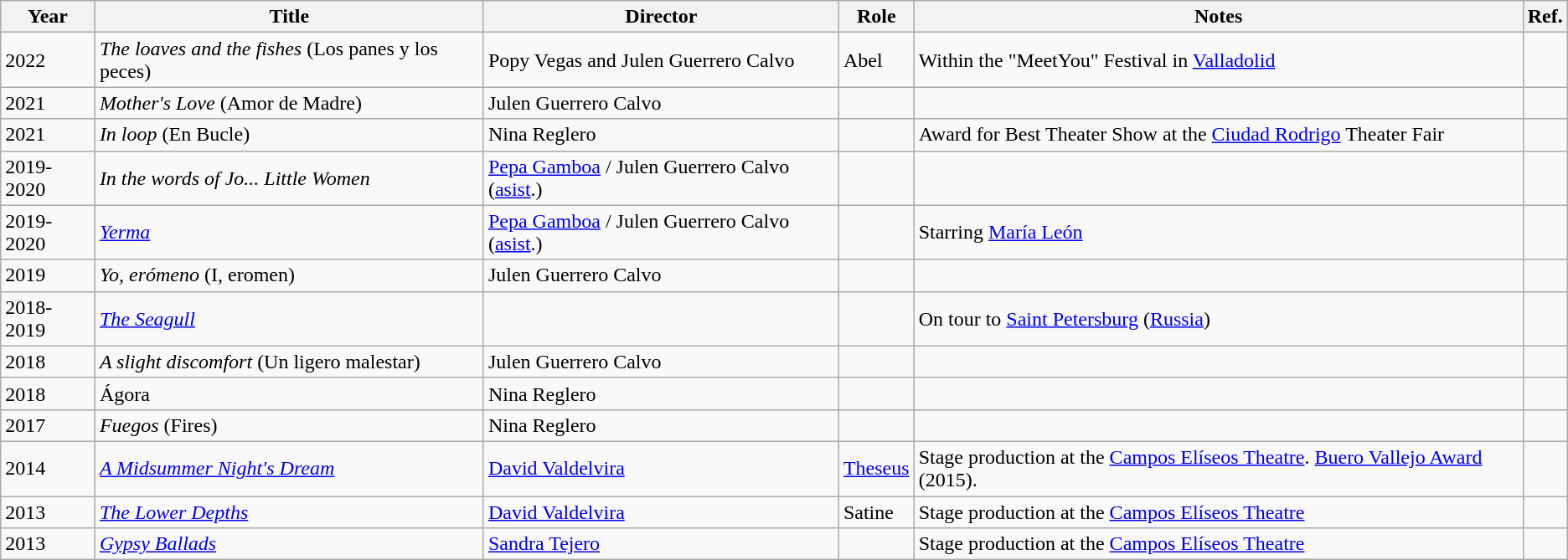<table class="wikitable sortable">
<tr>
<th>Year</th>
<th>Title</th>
<th>Director</th>
<th>Role</th>
<th class="unsortable">Notes</th>
<th>Ref.</th>
</tr>
<tr>
<td>2022</td>
<td><em>The loaves and the fishes</em> (Los panes y los peces)</td>
<td>Popy Vegas and Julen Guerrero Calvo</td>
<td>Abel</td>
<td>Within the "MeetYou" Festival in <a href='#'>Valladolid</a></td>
<td></td>
</tr>
<tr>
<td>2021</td>
<td><em>Mother's Love</em> (Amor de Madre)</td>
<td>Julen Guerrero Calvo</td>
<td></td>
<td></td>
<td></td>
</tr>
<tr>
<td>2021</td>
<td><em>In loop</em> (En Bucle)</td>
<td>Nina Reglero</td>
<td></td>
<td>Award for Best Theater Show at the <a href='#'>Ciudad Rodrigo</a> Theater Fair</td>
<td></td>
</tr>
<tr>
<td>2019-2020</td>
<td><em>In the words of Jo... Little Women</em></td>
<td><a href='#'>Pepa Gamboa</a> / Julen Guerrero Calvo (<a href='#'>asist</a>.)</td>
<td></td>
<td></td>
<td></td>
</tr>
<tr>
<td>2019-2020</td>
<td><em><a href='#'>Yerma</a></em></td>
<td><a href='#'>Pepa Gamboa</a> / Julen Guerrero Calvo (<a href='#'>asist</a>.)</td>
<td></td>
<td>Starring <a href='#'>María León</a></td>
<td></td>
</tr>
<tr>
<td>2019</td>
<td><em>Yo, erómeno</em> (I, eromen)</td>
<td>Julen Guerrero Calvo</td>
<td></td>
<td></td>
<td></td>
</tr>
<tr>
<td>2018-2019</td>
<td><em><a href='#'>The Seagull</a></em></td>
<td></td>
<td></td>
<td>On tour to <a href='#'>Saint Petersburg</a> (<a href='#'>Russia</a>)</td>
<td></td>
</tr>
<tr>
<td>2018</td>
<td><em>A slight discomfort</em> (Un ligero malestar)</td>
<td>Julen Guerrero Calvo</td>
<td></td>
<td></td>
<td></td>
</tr>
<tr>
<td>2018</td>
<td>Ágora</td>
<td>Nina Reglero</td>
<td></td>
<td></td>
<td></td>
</tr>
<tr>
<td>2017</td>
<td><em>Fuegos</em> (Fires)</td>
<td>Nina Reglero</td>
<td></td>
<td></td>
<td></td>
</tr>
<tr>
<td>2014</td>
<td><em><a href='#'>A Midsummer Night's Dream</a></em></td>
<td><a href='#'>David Valdelvira</a></td>
<td><a href='#'>Theseus</a></td>
<td>Stage production at the <a href='#'>Campos Elíseos Theatre</a>. <a href='#'>Buero Vallejo Award</a> (2015).</td>
<td></td>
</tr>
<tr>
<td>2013</td>
<td><em><a href='#'>The Lower Depths</a></em></td>
<td><a href='#'>David Valdelvira</a></td>
<td>Satine</td>
<td>Stage production at the <a href='#'>Campos Elíseos Theatre</a></td>
<td></td>
</tr>
<tr>
<td>2013</td>
<td><em><a href='#'>Gypsy Ballads</a></em></td>
<td><a href='#'>Sandra Tejero</a></td>
<td></td>
<td>Stage production at the <a href='#'>Campos Elíseos Theatre</a></td>
<td></td>
</tr>
</table>
